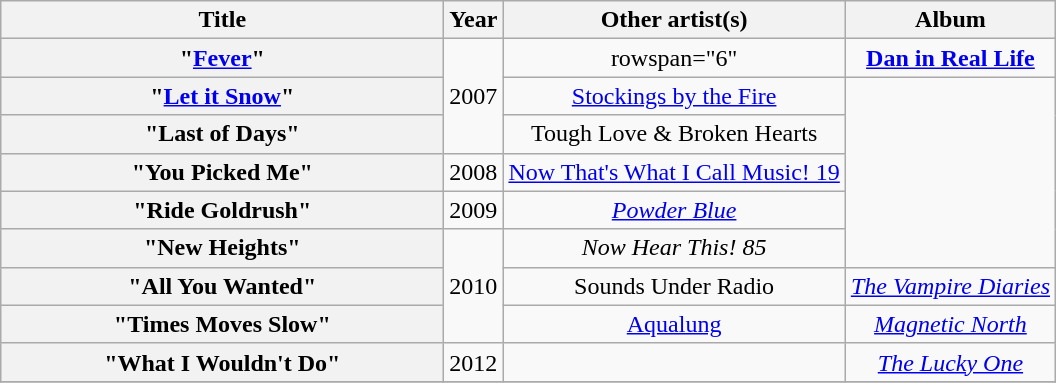<table class="wikitable plainrowheaders" style="text-align:center;" border="1">
<tr>
<th scope="col" style="width:18em;">Title</th>
<th scope="col">Year</th>
<th scope="col">Other artist(s)</th>
<th scope="col">Album</th>
</tr>
<tr>
<th scope="row">"<a href='#'>Fever</a>"</th>
<td rowspan="3">2007</td>
<td>rowspan="6" </td>
<td><strong><a href='#'>Dan in Real Life</a><em></td>
</tr>
<tr>
<th scope="row">"<a href='#'>Let it Snow</a>"</th>
<td></em><a href='#'>Stockings by the Fire</a><em></td>
</tr>
<tr>
<th scope="row">"Last of Days"</th>
<td></em>Tough Love & Broken Hearts<em></td>
</tr>
<tr>
<th scope="row">"You Picked Me"</th>
<td>2008</td>
<td></strong><a href='#'>Now That's What I Call Music! 19</a></em></td>
</tr>
<tr>
<th scope="row">"Ride Goldrush"</th>
<td>2009</td>
<td><em><a href='#'>Powder Blue</a></em></td>
</tr>
<tr>
<th scope="row">"New Heights"</th>
<td rowspan="3">2010</td>
<td><em>Now Hear This! 85</em></td>
</tr>
<tr>
<th scope="row">"All You Wanted"</th>
<td>Sounds Under Radio</td>
<td><em><a href='#'>The Vampire Diaries</a></em></td>
</tr>
<tr>
<th scope="row">"Times Moves Slow"</th>
<td><a href='#'>Aqualung</a></td>
<td><em><a href='#'>Magnetic North</a></em></td>
</tr>
<tr>
<th scope="row">"What I Wouldn't Do"</th>
<td>2012</td>
<td></td>
<td><em><a href='#'>The Lucky One</a></em></td>
</tr>
<tr>
</tr>
</table>
